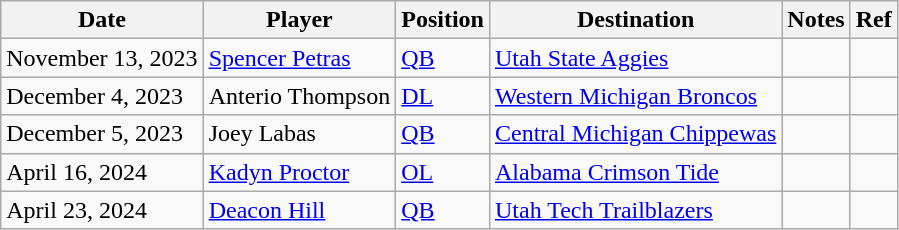<table class="wikitable">
<tr>
<th>Date</th>
<th>Player</th>
<th>Position</th>
<th>Destination</th>
<th>Notes</th>
<th>Ref</th>
</tr>
<tr>
<td>November 13, 2023</td>
<td><a href='#'>Spencer Petras</a></td>
<td><a href='#'>QB</a></td>
<td><a href='#'>Utah State Aggies</a></td>
<td></td>
<td></td>
</tr>
<tr>
<td>December 4, 2023</td>
<td>Anterio Thompson</td>
<td><a href='#'>DL</a></td>
<td><a href='#'>Western Michigan Broncos</a></td>
<td></td>
<td></td>
</tr>
<tr>
<td>December 5, 2023</td>
<td>Joey Labas</td>
<td><a href='#'>QB</a></td>
<td><a href='#'>Central Michigan Chippewas</a></td>
<td></td>
<td></td>
</tr>
<tr>
<td>April 16, 2024</td>
<td><a href='#'>Kadyn Proctor</a></td>
<td><a href='#'>OL</a></td>
<td><a href='#'>Alabama Crimson Tide</a></td>
<td></td>
<td></td>
</tr>
<tr>
<td>April 23, 2024</td>
<td><a href='#'>Deacon Hill</a></td>
<td><a href='#'>QB</a></td>
<td><a href='#'>Utah Tech Trailblazers</a></td>
<td></td>
<td></td>
</tr>
</table>
